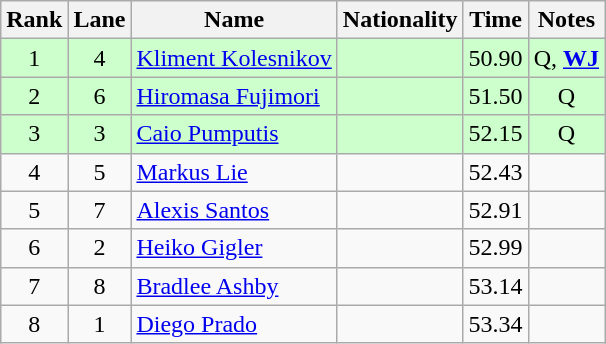<table class="wikitable sortable" style="text-align:center">
<tr>
<th>Rank</th>
<th>Lane</th>
<th>Name</th>
<th>Nationality</th>
<th>Time</th>
<th>Notes</th>
</tr>
<tr bgcolor=ccffcc>
<td>1</td>
<td>4</td>
<td align=left><a href='#'>Kliment Kolesnikov</a></td>
<td align=left></td>
<td>50.90</td>
<td>Q, <strong><a href='#'>WJ</a></strong></td>
</tr>
<tr bgcolor=ccffcc>
<td>2</td>
<td>6</td>
<td align=left><a href='#'>Hiromasa Fujimori</a></td>
<td align=left></td>
<td>51.50</td>
<td>Q</td>
</tr>
<tr bgcolor=ccffcc>
<td>3</td>
<td>3</td>
<td align=left><a href='#'>Caio Pumputis</a></td>
<td align=left></td>
<td>52.15</td>
<td>Q</td>
</tr>
<tr>
<td>4</td>
<td>5</td>
<td align=left><a href='#'>Markus Lie</a></td>
<td align=left></td>
<td>52.43</td>
<td></td>
</tr>
<tr>
<td>5</td>
<td>7</td>
<td align=left><a href='#'>Alexis Santos</a></td>
<td align=left></td>
<td>52.91</td>
<td></td>
</tr>
<tr>
<td>6</td>
<td>2</td>
<td align=left><a href='#'>Heiko Gigler</a></td>
<td align=left></td>
<td>52.99</td>
<td></td>
</tr>
<tr>
<td>7</td>
<td>8</td>
<td align=left><a href='#'>Bradlee Ashby</a></td>
<td align=left></td>
<td>53.14</td>
<td></td>
</tr>
<tr>
<td>8</td>
<td>1</td>
<td align=left><a href='#'>Diego Prado</a></td>
<td align=left></td>
<td>53.34</td>
<td></td>
</tr>
</table>
